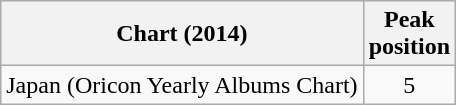<table class="wikitable sortable">
<tr>
<th>Chart (2014)</th>
<th>Peak<br>position</th>
</tr>
<tr>
<td>Japan (Oricon Yearly Albums Chart)</td>
<td align="center">5</td>
</tr>
</table>
